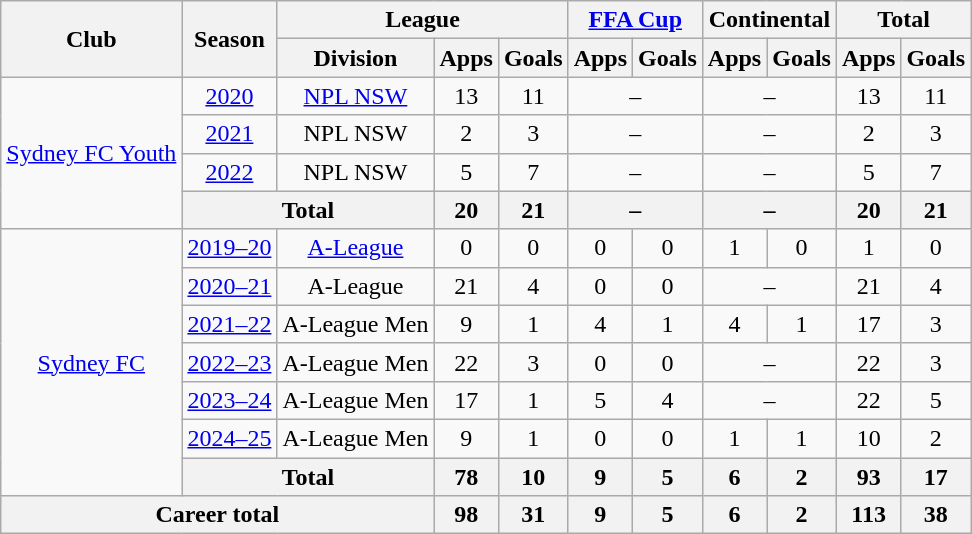<table class="wikitable" style="text-align:center">
<tr>
<th rowspan="2">Club</th>
<th rowspan="2">Season</th>
<th colspan="3">League</th>
<th colspan="2"><a href='#'>FFA Cup</a></th>
<th colspan="2">Continental</th>
<th colspan="2">Total</th>
</tr>
<tr>
<th>Division</th>
<th>Apps</th>
<th>Goals</th>
<th>Apps</th>
<th>Goals</th>
<th>Apps</th>
<th>Goals</th>
<th>Apps</th>
<th>Goals</th>
</tr>
<tr>
<td rowspan=4><a href='#'>Sydney FC Youth</a></td>
<td><a href='#'>2020</a></td>
<td><a href='#'>NPL NSW</a></td>
<td>13</td>
<td>11</td>
<td colspan="2">–</td>
<td colspan="2">–</td>
<td>13</td>
<td>11</td>
</tr>
<tr>
<td><a href='#'>2021</a></td>
<td>NPL NSW</td>
<td>2</td>
<td>3</td>
<td colspan="2">–</td>
<td colspan="2">–</td>
<td>2</td>
<td>3</td>
</tr>
<tr>
<td><a href='#'>2022</a></td>
<td>NPL NSW</td>
<td>5</td>
<td>7</td>
<td colspan="2">–</td>
<td colspan="2">–</td>
<td>5</td>
<td>7</td>
</tr>
<tr>
<th colspan=2>Total</th>
<th>20</th>
<th>21</th>
<th colspan="2">–</th>
<th colspan="2">–</th>
<th>20</th>
<th>21</th>
</tr>
<tr>
<td rowspan="7"><a href='#'>Sydney FC</a></td>
<td><a href='#'>2019–20</a></td>
<td><a href='#'>A-League</a></td>
<td>0</td>
<td>0</td>
<td>0</td>
<td>0</td>
<td>1</td>
<td>0</td>
<td>1</td>
<td>0</td>
</tr>
<tr>
<td><a href='#'>2020–21</a></td>
<td>A-League</td>
<td>21</td>
<td>4</td>
<td>0</td>
<td>0</td>
<td colspan="2">–</td>
<td>21</td>
<td>4</td>
</tr>
<tr>
<td><a href='#'>2021–22</a></td>
<td>A-League Men</td>
<td>9</td>
<td>1</td>
<td>4</td>
<td>1</td>
<td>4</td>
<td>1</td>
<td>17</td>
<td>3</td>
</tr>
<tr>
<td><a href='#'>2022–23</a></td>
<td>A-League Men</td>
<td>22</td>
<td>3</td>
<td>0</td>
<td>0</td>
<td colspan="2">–</td>
<td>22</td>
<td>3</td>
</tr>
<tr>
<td><a href='#'>2023–24</a></td>
<td>A-League Men</td>
<td>17</td>
<td>1</td>
<td>5</td>
<td>4</td>
<td colspan="2">–</td>
<td>22</td>
<td>5</td>
</tr>
<tr>
<td><a href='#'>2024–25</a></td>
<td>A-League Men</td>
<td>9</td>
<td>1</td>
<td>0</td>
<td>0</td>
<td>1</td>
<td>1</td>
<td>10</td>
<td>2</td>
</tr>
<tr>
<th colspan="2">Total</th>
<th>78</th>
<th>10</th>
<th>9</th>
<th>5</th>
<th>6</th>
<th>2</th>
<th>93</th>
<th>17</th>
</tr>
<tr>
<th colspan="3">Career total</th>
<th>98</th>
<th>31</th>
<th>9</th>
<th>5</th>
<th>6</th>
<th>2</th>
<th>113</th>
<th>38</th>
</tr>
</table>
